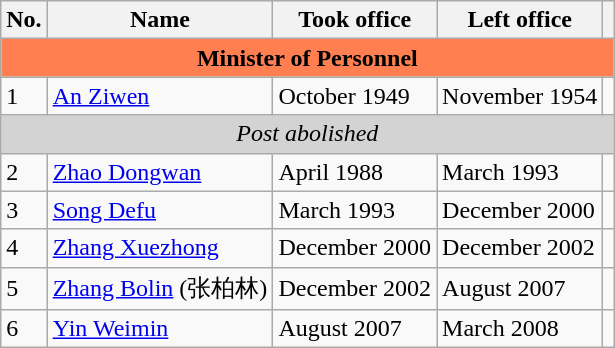<table class="wikitable">
<tr>
<th>No.</th>
<th>Name</th>
<th>Took office</th>
<th>Left office</th>
<th></th>
</tr>
<tr>
<td colspan="5" bgcolor="coral" align="center"><strong>Minister of Personnel</strong></td>
</tr>
<tr>
<td>1</td>
<td><a href='#'>An Ziwen</a></td>
<td>October 1949</td>
<td>November 1954</td>
<td></td>
</tr>
<tr>
<td colspan="5" bgcolor="lightgrey" align="center"><em>Post abolished</em></td>
</tr>
<tr>
<td>2</td>
<td><a href='#'>Zhao Dongwan</a></td>
<td>April 1988</td>
<td>March 1993</td>
<td></td>
</tr>
<tr>
<td>3</td>
<td><a href='#'>Song Defu</a></td>
<td>March 1993</td>
<td>December 2000</td>
<td></td>
</tr>
<tr>
<td>4</td>
<td><a href='#'>Zhang Xuezhong</a></td>
<td>December 2000</td>
<td>December 2002</td>
<td></td>
</tr>
<tr>
<td>5</td>
<td><a href='#'>Zhang Bolin</a> (张柏林)</td>
<td>December 2002</td>
<td>August 2007</td>
<td></td>
</tr>
<tr>
<td>6</td>
<td><a href='#'>Yin Weimin</a></td>
<td>August 2007</td>
<td>March 2008</td>
<td></td>
</tr>
</table>
